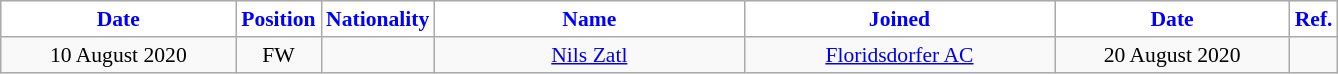<table class="wikitable"  style="text-align:center; font-size:90%; ">
<tr>
<th style="background:#FFFFFF; color:#0000FF; width:150px;">Date</th>
<th style="background:#FFFFFF; color:#0000FF; width:50px;">Position</th>
<th style="background:#FFFFFF; color:#0000FF; width:50px;">Nationality</th>
<th style="background:#FFFFFF; color:#0000FF; width:200px;">Name</th>
<th style="background:#FFFFFF; color:#0000FF; width:200px;">Joined</th>
<th style="background:#FFFFFF; color:#0000FF; width:150px;">Date</th>
<th style="background:#FFFFFF; color:#0000FF; width:25px;">Ref.</th>
</tr>
<tr>
<td>10 August 2020</td>
<td>FW</td>
<td></td>
<td><a href='#'>Nils Zatl</a></td>
<td><a href='#'>Floridsdorfer AC</a></td>
<td>20 August 2020</td>
<td></td>
</tr>
</table>
